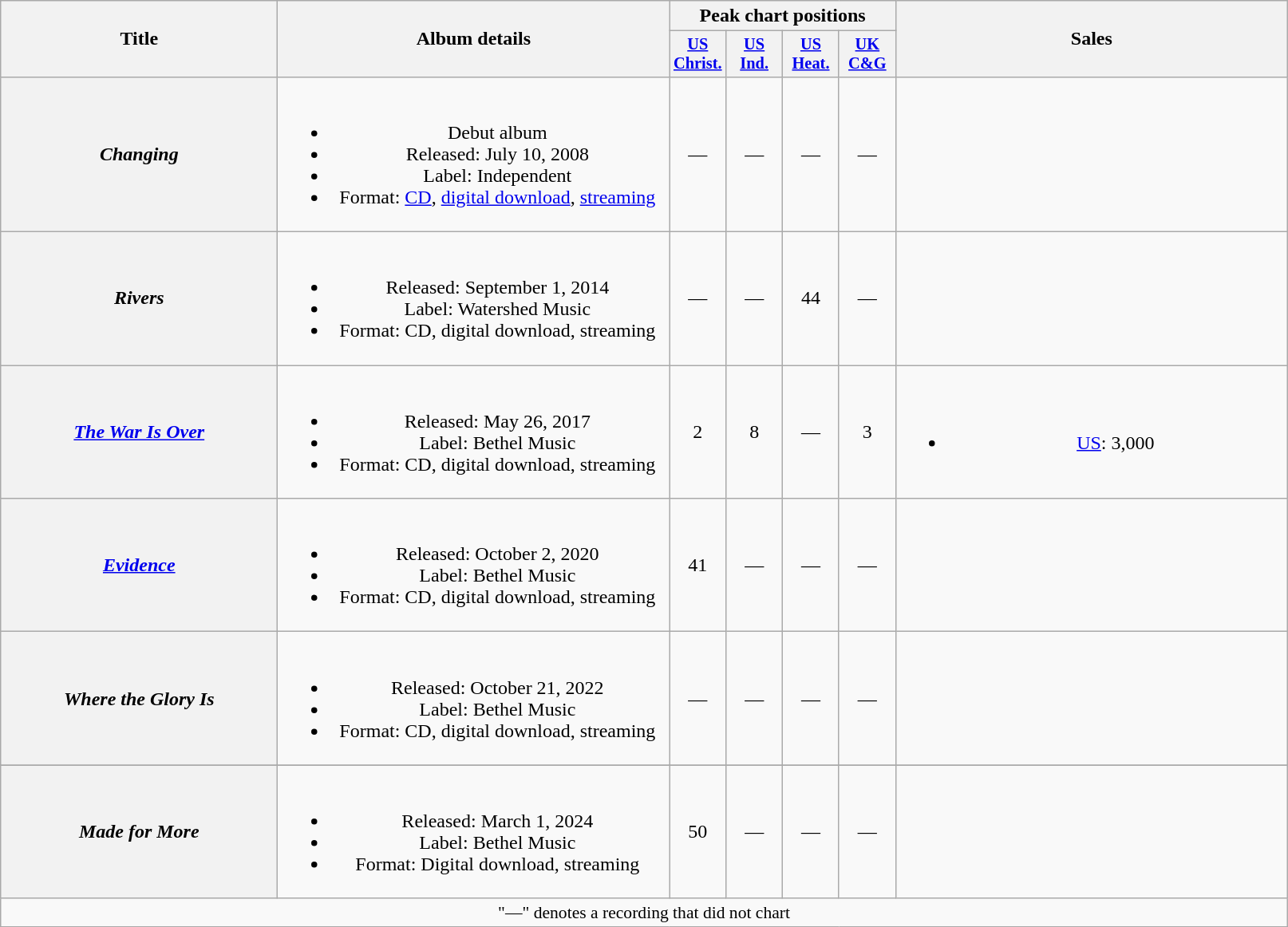<table class="wikitable plainrowheaders" style="text-align:center;">
<tr>
<th scope="col" rowspan="2" style="width:14em;">Title</th>
<th scope="col" rowspan="2" style="width:20em;">Album details</th>
<th scope="col" colspan="4">Peak chart positions</th>
<th scope="col" rowspan="2" style="width:20em;">Sales</th>
</tr>
<tr>
<th scope="col" style="width:3em;font-size:85%;"><a href='#'>US<br>Christ.</a><br></th>
<th scope="col" style="width:3em;font-size:85%;"><a href='#'>US<br>Ind.</a><br></th>
<th scope="col" style="width:3em;font-size:85%;"><a href='#'>US<br>Heat.</a><br></th>
<th scope="col" style="width:3em;font-size:85%;"><a href='#'>UK<br>C&G</a></th>
</tr>
<tr>
<th scope="row"><em>Changing</em></th>
<td><br><ul><li>Debut album</li><li>Released: July 10, 2008</li><li>Label: Independent</li><li>Format: <a href='#'>CD</a>, <a href='#'>digital download</a>, <a href='#'>streaming</a></li></ul></td>
<td>—</td>
<td>—</td>
<td>—</td>
<td>—</td>
<td></td>
</tr>
<tr>
<th scope="row"><em>Rivers</em></th>
<td><br><ul><li>Released: September 1, 2014</li><li>Label: Watershed Music</li><li>Format: CD, digital download, streaming</li></ul></td>
<td>—</td>
<td>—</td>
<td>44</td>
<td>—</td>
<td></td>
</tr>
<tr>
<th scope="row"><a href='#'><em>The War Is Over</em></a></th>
<td><br><ul><li>Released: May 26, 2017</li><li>Label: Bethel Music</li><li>Format: CD, digital download, streaming</li></ul></td>
<td>2</td>
<td>8</td>
<td>—</td>
<td>3</td>
<td><br><ul><li><a href='#'>US</a>: 3,000</li></ul></td>
</tr>
<tr>
<th scope="row"><em><a href='#'>Evidence</a></em></th>
<td><br><ul><li>Released: October 2, 2020</li><li>Label: Bethel Music</li><li>Format: CD, digital download, streaming</li></ul></td>
<td>41</td>
<td>—</td>
<td>—</td>
<td>—</td>
<td></td>
</tr>
<tr>
<th scope="row"><em>Where the Glory Is</em></th>
<td><br><ul><li>Released: October 21, 2022</li><li>Label: Bethel Music</li><li>Format: CD, digital download, streaming</li></ul></td>
<td>—</td>
<td>—</td>
<td>—</td>
<td>—</td>
<td></td>
</tr>
<tr>
</tr>
<tr>
<th scope="row"><em>Made for More</em></th>
<td><br><ul><li>Released: March 1, 2024</li><li>Label: Bethel Music</li><li>Format: Digital download, streaming</li></ul></td>
<td>50</td>
<td>—</td>
<td>—</td>
<td>—</td>
<td></td>
</tr>
<tr>
<td colspan="7" style="font-size:90%">"—" denotes a recording that did not chart</td>
</tr>
</table>
